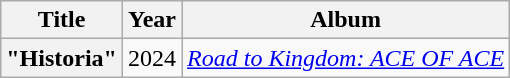<table class="wikitable plainrowheaders" style="text-align:center">
<tr>
<th scope="col">Title</th>
<th scope="col">Year</th>
<th scope="col">Album</th>
</tr>
<tr>
<th scope="row">"Historia"</th>
<td>2024</td>
<td><em><a href='#'>Road to Kingdom: ACE OF ACE <FINAL></a></em></td>
</tr>
</table>
